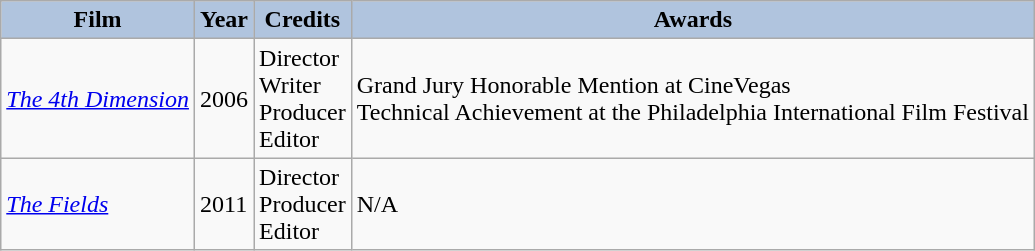<table class="wikitable">
<tr style="text-align:center;">
<th style="background:#B0C4DE;">Film</th>
<th style="background:#B0C4DE;">Year</th>
<th style="background:#B0C4DE;">Credits</th>
<th style="background:#B0C4DE;">Awards</th>
</tr>
<tr>
<td><em><a href='#'>The 4th Dimension</a></em></td>
<td>2006</td>
<td>Director<br>Writer<br>Producer<br>Editor</td>
<td>Grand Jury Honorable Mention at CineVegas<br>Technical Achievement at the Philadelphia International Film Festival</td>
</tr>
<tr>
<td><em><a href='#'>The Fields</a></em></td>
<td>2011</td>
<td>Director<br>Producer<br>Editor</td>
<td>N/A</td>
</tr>
</table>
